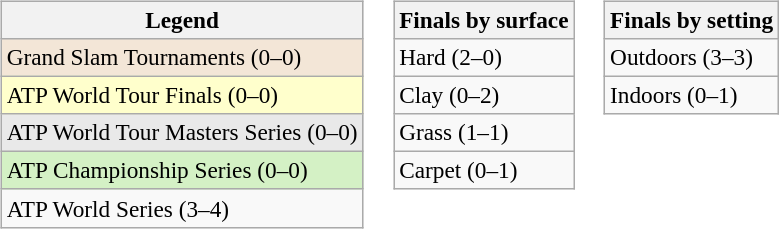<table>
<tr valign=top>
<td><br><table class=wikitable style=font-size:97%>
<tr>
<th>Legend</th>
</tr>
<tr style="background:#f3e6d7;">
<td>Grand Slam Tournaments (0–0)</td>
</tr>
<tr style="background:#ffc;">
<td>ATP World Tour Finals (0–0)</td>
</tr>
<tr style="background:#e9e9e9;">
<td>ATP World Tour Masters Series (0–0)</td>
</tr>
<tr style="background:#d4f1c5;">
<td>ATP Championship Series (0–0)</td>
</tr>
<tr>
<td>ATP World Series (3–4)</td>
</tr>
</table>
</td>
<td><br><table class=wikitable style=font-size:97%>
<tr>
<th>Finals by surface</th>
</tr>
<tr>
<td>Hard (2–0)</td>
</tr>
<tr>
<td>Clay (0–2)</td>
</tr>
<tr>
<td>Grass (1–1)</td>
</tr>
<tr>
<td>Carpet (0–1)</td>
</tr>
</table>
</td>
<td><br><table class=wikitable style=font-size:97%>
<tr>
<th>Finals by setting</th>
</tr>
<tr>
<td>Outdoors (3–3)</td>
</tr>
<tr>
<td>Indoors (0–1)</td>
</tr>
</table>
</td>
</tr>
</table>
